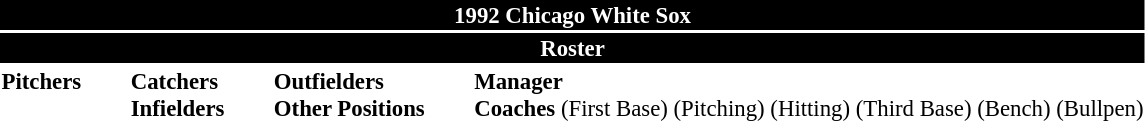<table class="toccolours" style="font-size: 95%;">
<tr>
<th colspan="10" style="background-color: black; color: #FFFFFF; text-align: center;">1992 Chicago White Sox</th>
</tr>
<tr>
<td colspan="10" style="background-color:black; color: white; text-align: center;"><strong>Roster</strong></td>
</tr>
<tr>
<td valign="top"><strong>Pitchers</strong><br>











</td>
<td width="25px"></td>
<td valign="top"><strong>Catchers</strong><br>



<strong>Infielders</strong>








</td>
<td width="25px"></td>
<td valign="top"><strong>Outfielders</strong><br>







<strong>Other Positions</strong>
</td>
<td width="25px"></td>
<td valign="top"><strong>Manager</strong><br>
<strong>Coaches</strong>
 (First Base)
 (Pitching)
 (Hitting)
 (Third Base)
 (Bench)
 (Bullpen)</td>
</tr>
</table>
